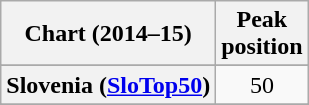<table class="wikitable sortable plainrowheaders">
<tr>
<th>Chart (2014–15)</th>
<th>Peak<br>position</th>
</tr>
<tr>
</tr>
<tr>
</tr>
<tr>
</tr>
<tr>
<th scope="row">Slovenia (<a href='#'>SloTop50</a>)</th>
<td align=center>50</td>
</tr>
<tr>
</tr>
<tr>
</tr>
<tr>
</tr>
<tr>
</tr>
<tr>
</tr>
<tr>
</tr>
</table>
